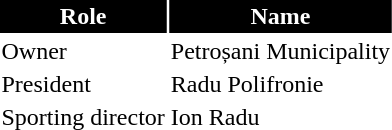<table class="toccolours">
<tr>
<th style="background:#000000;color:#FFFFFF;border:1px solid #000000;">Role</th>
<th style="background:#000000;color:#FFFFFF;border:1px solid #000000;">Name</th>
</tr>
<tr>
<td>Owner</td>
<td> Petroșani Municipality</td>
</tr>
<tr>
<td>President</td>
<td> Radu Polifronie</td>
</tr>
<tr>
<td>Sporting director</td>
<td> Ion Radu</td>
</tr>
</table>
